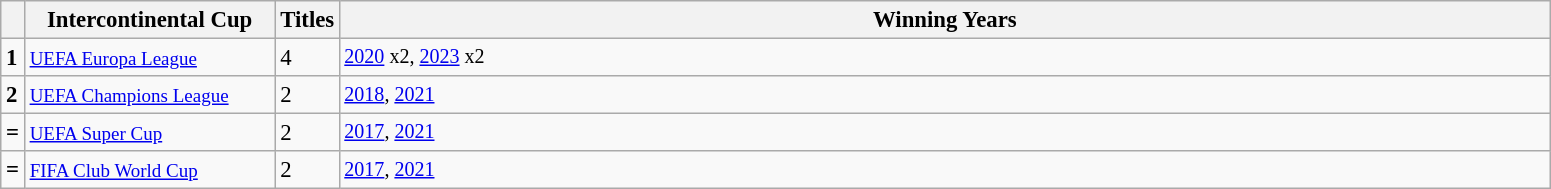<table class="wikitable plainrowheaders sortable" style="text-align:left;font-size:95%">
<tr>
<th style="width:3px;"></th>
<th style="width:160px;">Intercontinental Cup</th>
<th style="width:5px;">Titles</th>
<th style="width:800px;">Winning Years</th>
</tr>
<tr>
<td style="font-weight:bold;">1</td>
<td><small><a href='#'>UEFA Europa League</a></small></td>
<td>4</td>
<td style="font-size:88%"><a href='#'>2020</a> x2, <a href='#'>2023</a> x2</td>
</tr>
<tr>
<td style="font-weight:bold;">2</td>
<td><small><a href='#'>UEFA Champions League</a></small></td>
<td>2</td>
<td style="font-size:88%"><a href='#'>2018</a>, <a href='#'>2021</a></td>
</tr>
<tr>
<td style="font-weight:bold;">=</td>
<td><small><a href='#'>UEFA Super Cup</a></small></td>
<td>2</td>
<td style="font-size:88%"><a href='#'>2017</a>, <a href='#'>2021</a></td>
</tr>
<tr>
<td style="font-weight:bold;">=</td>
<td><small><a href='#'>FIFA Club World Cup</a></small></td>
<td>2</td>
<td style="font-size:88%"><a href='#'>2017</a>, <a href='#'>2021</a></td>
</tr>
</table>
